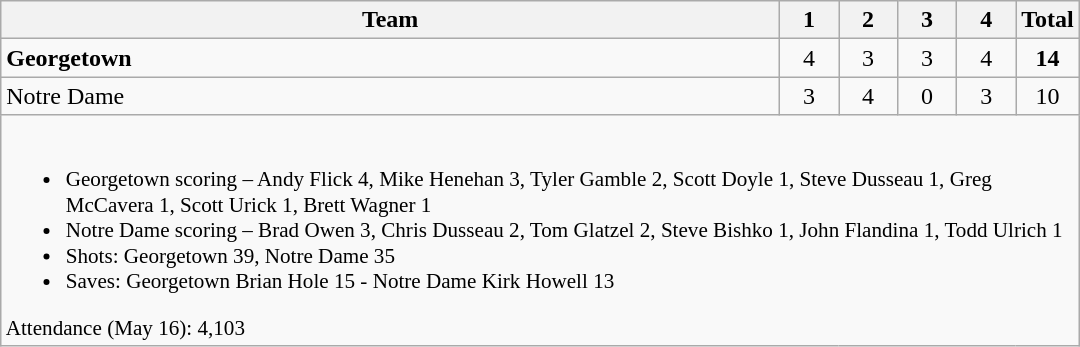<table class="wikitable" style="text-align:center; max-width:45em">
<tr>
<th>Team</th>
<th style="width:2em">1</th>
<th style="width:2em">2</th>
<th style="width:2em">3</th>
<th style="width:2em">4</th>
<th style="width:2em">Total</th>
</tr>
<tr>
<td style="text-align:left"><strong>Georgetown</strong></td>
<td>4</td>
<td>3</td>
<td>3</td>
<td>4</td>
<td><strong>14</strong></td>
</tr>
<tr>
<td style="text-align:left">Notre Dame</td>
<td>3</td>
<td>4</td>
<td>0</td>
<td>3</td>
<td>10</td>
</tr>
<tr>
<td colspan=6 style="text-align:left; font-size:88%;"><br><ul><li>Georgetown scoring – Andy Flick 4, Mike Henehan 3, Tyler Gamble 2, Scott Doyle 1, Steve Dusseau 1, Greg McCavera 1, Scott Urick 1, Brett Wagner 1</li><li>Notre Dame scoring – Brad Owen 3, Chris Dusseau 2, Tom Glatzel 2, Steve Bishko 1, John Flandina 1, Todd Ulrich 1</li><li>Shots: Georgetown 39, Notre Dame 35</li><li>Saves: Georgetown Brian Hole 15 - Notre Dame Kirk Howell 13</li></ul>Attendance (May 16): 4,103
</td>
</tr>
</table>
